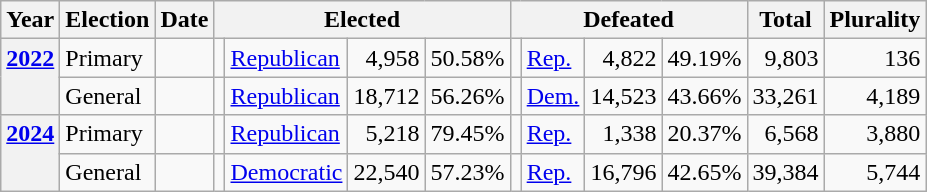<table class="wikitable">
<tr>
<th>Year</th>
<th>Election</th>
<th>Date</th>
<th colspan="4">Elected</th>
<th colspan="4">Defeated</th>
<th>Total</th>
<th>Plurality</th>
</tr>
<tr>
<th rowspan="2" valign="top"><a href='#'>2022</a></th>
<td>Primary</td>
<td></td>
<td></td>
<td valign="top" ><a href='#'>Republican</a></td>
<td valign="top" align="right">4,958</td>
<td valign="top" align="right">50.58%</td>
<td></td>
<td valign="top" ><a href='#'>Rep.</a></td>
<td valign="top" align="right">4,822</td>
<td valign="top" align="right">49.19%</td>
<td valign="top" align="right">9,803</td>
<td valign="top" align="right">136</td>
</tr>
<tr>
<td>General</td>
<td></td>
<td></td>
<td valign="top" ><a href='#'>Republican</a></td>
<td valign="top" align="right">18,712</td>
<td valign="top" align="right">56.26%</td>
<td></td>
<td valign="top" ><a href='#'>Dem.</a></td>
<td valign="top" align="right">14,523</td>
<td valign="top" align="right">43.66%</td>
<td valign="top" align="right">33,261</td>
<td valign="top" align="right">4,189</td>
</tr>
<tr>
<th rowspan="2" valign="top"><a href='#'>2024</a></th>
<td>Primary</td>
<td></td>
<td></td>
<td valign="top" ><a href='#'>Republican</a></td>
<td valign="top" align="right">5,218</td>
<td valign="top" align="right">79.45%</td>
<td></td>
<td valign="top" ><a href='#'>Rep.</a></td>
<td valign="top" align="right">1,338</td>
<td valign="top" align="right">20.37%</td>
<td valign="top" align="right">6,568</td>
<td valign="top" align="right">3,880</td>
</tr>
<tr>
<td valign="top">General</td>
<td valign="top"></td>
<td valign="top"></td>
<td valign="top" ><a href='#'>Democratic</a></td>
<td align="right" valign="top">22,540</td>
<td align="right" valign="top">57.23%</td>
<td valign="top"></td>
<td valign="top" ><a href='#'>Rep.</a></td>
<td align="right" valign="top">16,796</td>
<td align="right" valign="top">42.65%</td>
<td align="right" valign="top">39,384</td>
<td align="right" valign="top">5,744</td>
</tr>
</table>
